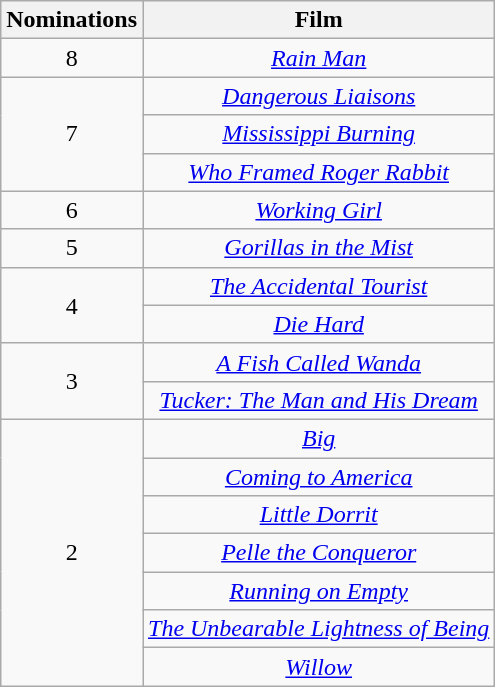<table class="wikitable sortable" style="text-align: center;">
<tr>
<th scope="col" width="55">Nominations</th>
<th scope="col" align="center">Film</th>
</tr>
<tr>
<td style="text-align: center;">8</td>
<td><em><a href='#'>Rain Man</a></em></td>
</tr>
<tr>
<td rowspan=3 style="text-align:center">7</td>
<td><em><a href='#'>Dangerous Liaisons</a></em></td>
</tr>
<tr>
<td><em><a href='#'>Mississippi Burning</a></em></td>
</tr>
<tr>
<td><em><a href='#'>Who Framed Roger Rabbit</a></em></td>
</tr>
<tr>
<td style="text-align: center;">6</td>
<td><em><a href='#'>Working Girl</a></em></td>
</tr>
<tr>
<td style="text-align: center;">5</td>
<td><em><a href='#'>Gorillas in the Mist</a></em></td>
</tr>
<tr>
<td rowspan=2 style="text-align:center">4</td>
<td><em><a href='#'>The Accidental Tourist</a></em></td>
</tr>
<tr>
<td><em><a href='#'>Die Hard</a></em></td>
</tr>
<tr>
<td rowspan=2 style="text-align:center">3</td>
<td><em><a href='#'>A Fish Called Wanda</a></em></td>
</tr>
<tr>
<td><em><a href='#'>Tucker: The Man and His Dream</a></em></td>
</tr>
<tr>
<td rowspan=7 style="text-align:center">2</td>
<td><em><a href='#'>Big</a></em></td>
</tr>
<tr>
<td><em><a href='#'>Coming to America</a></em></td>
</tr>
<tr>
<td><em><a href='#'>Little Dorrit</a></em></td>
</tr>
<tr>
<td><em><a href='#'>Pelle the Conqueror</a></em></td>
</tr>
<tr>
<td><em><a href='#'>Running on Empty</a></em></td>
</tr>
<tr>
<td><em><a href='#'>The Unbearable Lightness of Being</a></em></td>
</tr>
<tr>
<td><em><a href='#'>Willow</a></em></td>
</tr>
</table>
